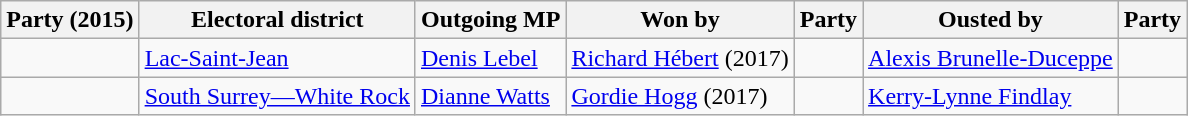<table class="wikitable">
<tr>
<th>Party (2015)</th>
<th>Electoral district</th>
<th>Outgoing MP</th>
<th>Won by</th>
<th>Party</th>
<th>Ousted by</th>
<th>Party</th>
</tr>
<tr>
<td></td>
<td><a href='#'>Lac-Saint-Jean</a></td>
<td><a href='#'>Denis Lebel</a></td>
<td><a href='#'>Richard Hébert</a> (2017)</td>
<td></td>
<td><a href='#'>Alexis Brunelle-Duceppe</a></td>
<td></td>
</tr>
<tr>
<td></td>
<td><a href='#'>South Surrey—White Rock</a></td>
<td><a href='#'>Dianne Watts</a></td>
<td><a href='#'>Gordie Hogg</a> (2017)</td>
<td></td>
<td><a href='#'>Kerry-Lynne Findlay</a></td>
<td></td>
</tr>
</table>
